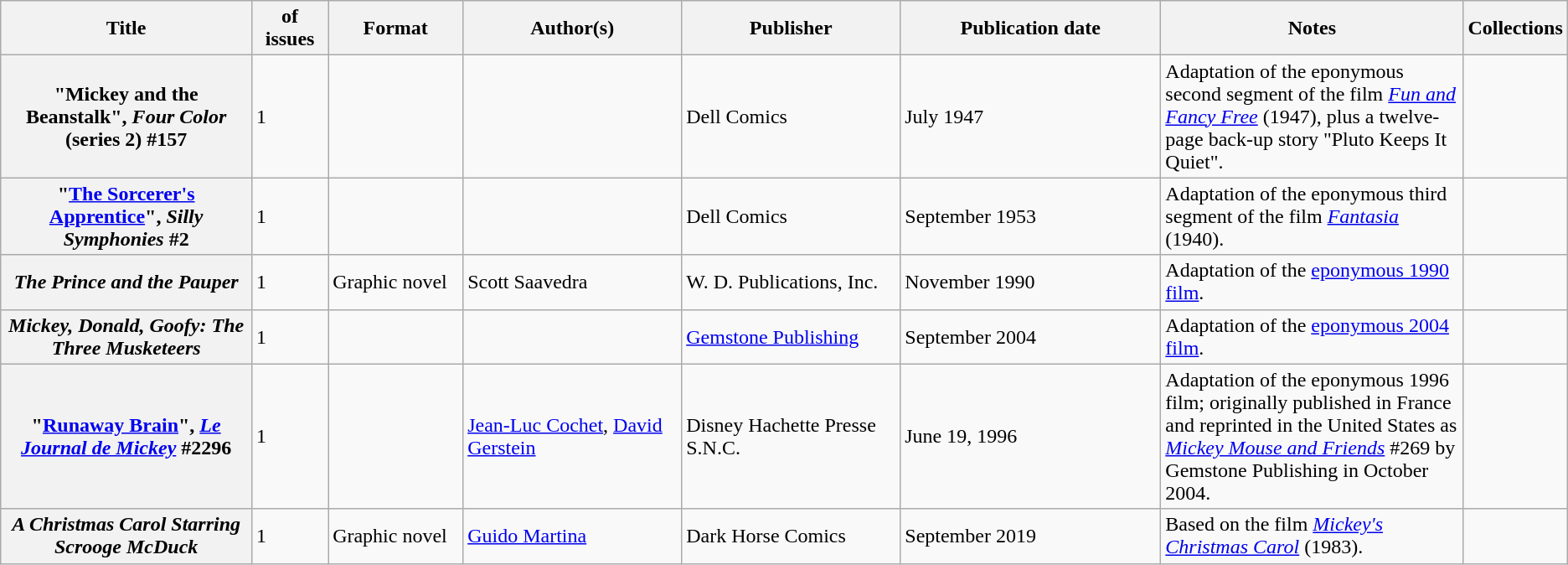<table class="wikitable">
<tr>
<th>Title</th>
<th style="width:40pt"> of issues</th>
<th style="width:75pt">Format</th>
<th style="width:125pt">Author(s)</th>
<th style="width:125pt">Publisher</th>
<th style="width:150pt">Publication date</th>
<th style="width:175pt">Notes</th>
<th>Collections</th>
</tr>
<tr>
<th>"Mickey and the Beanstalk", <em>Four Color</em> (series 2) #157</th>
<td>1</td>
<td></td>
<td></td>
<td>Dell Comics</td>
<td>July 1947</td>
<td>Adaptation of the eponymous second segment of the film <em><a href='#'>Fun and Fancy Free</a></em> (1947), plus a twelve-page back-up story "Pluto Keeps It Quiet".</td>
<td></td>
</tr>
<tr>
<th>"<a href='#'>The Sorcerer's Apprentice</a>", <em>Silly Symphonies</em> #2</th>
<td>1</td>
<td></td>
<td></td>
<td>Dell Comics</td>
<td>September 1953</td>
<td>Adaptation of the eponymous third segment of the film <em><a href='#'>Fantasia</a></em> (1940).</td>
<td></td>
</tr>
<tr>
<th><em>The Prince and the Pauper</em></th>
<td>1</td>
<td>Graphic novel</td>
<td>Scott Saavedra</td>
<td>W. D. Publications, Inc.</td>
<td>November 1990</td>
<td>Adaptation of the <a href='#'>eponymous 1990 film</a>.</td>
<td></td>
</tr>
<tr>
<th><em>Mickey, Donald, Goofy: The Three Musketeers</em></th>
<td>1</td>
<td></td>
<td></td>
<td><a href='#'>Gemstone Publishing</a></td>
<td>September 2004</td>
<td>Adaptation of the <a href='#'>eponymous 2004 film</a>.</td>
<td></td>
</tr>
<tr>
<th>"<a href='#'>Runaway Brain</a>", <em><a href='#'>Le Journal de Mickey</a></em> #2296</th>
<td>1</td>
<td></td>
<td><a href='#'>Jean-Luc Cochet</a>, <a href='#'>David Gerstein</a> </td>
<td>Disney Hachette Presse S.N.C.</td>
<td>June 19, 1996</td>
<td>Adaptation of the eponymous 1996 film; originally published in France and reprinted in the United States as <em><a href='#'>Mickey Mouse and Friends</a></em> #269 by Gemstone Publishing in October 2004.</td>
<td></td>
</tr>
<tr>
<th><em>A Christmas Carol Starring Scrooge McDuck</em></th>
<td>1</td>
<td>Graphic novel</td>
<td><a href='#'>Guido Martina</a></td>
<td>Dark Horse Comics</td>
<td>September 2019</td>
<td>Based on the film <em><a href='#'>Mickey's Christmas Carol</a></em> (1983).</td>
<td></td>
</tr>
</table>
